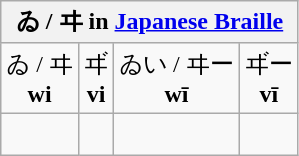<table class="wikitable nowrap" style="text-align:center">
<tr>
<th colspan=4>ゐ / ヰ in <a href='#'>Japanese Braille</a></th>
</tr>
<tr>
<td>ゐ / ヰ <br><strong>wi</strong></td>
<td>ヸ <br><strong>vi</strong></td>
<td>ゐい / ヰー <br><strong>wī</strong></td>
<td>ヸー <br><strong>vī</strong></td>
</tr>
<tr>
<td>　</td>
<td></td>
<td></td>
<td></td>
</tr>
</table>
